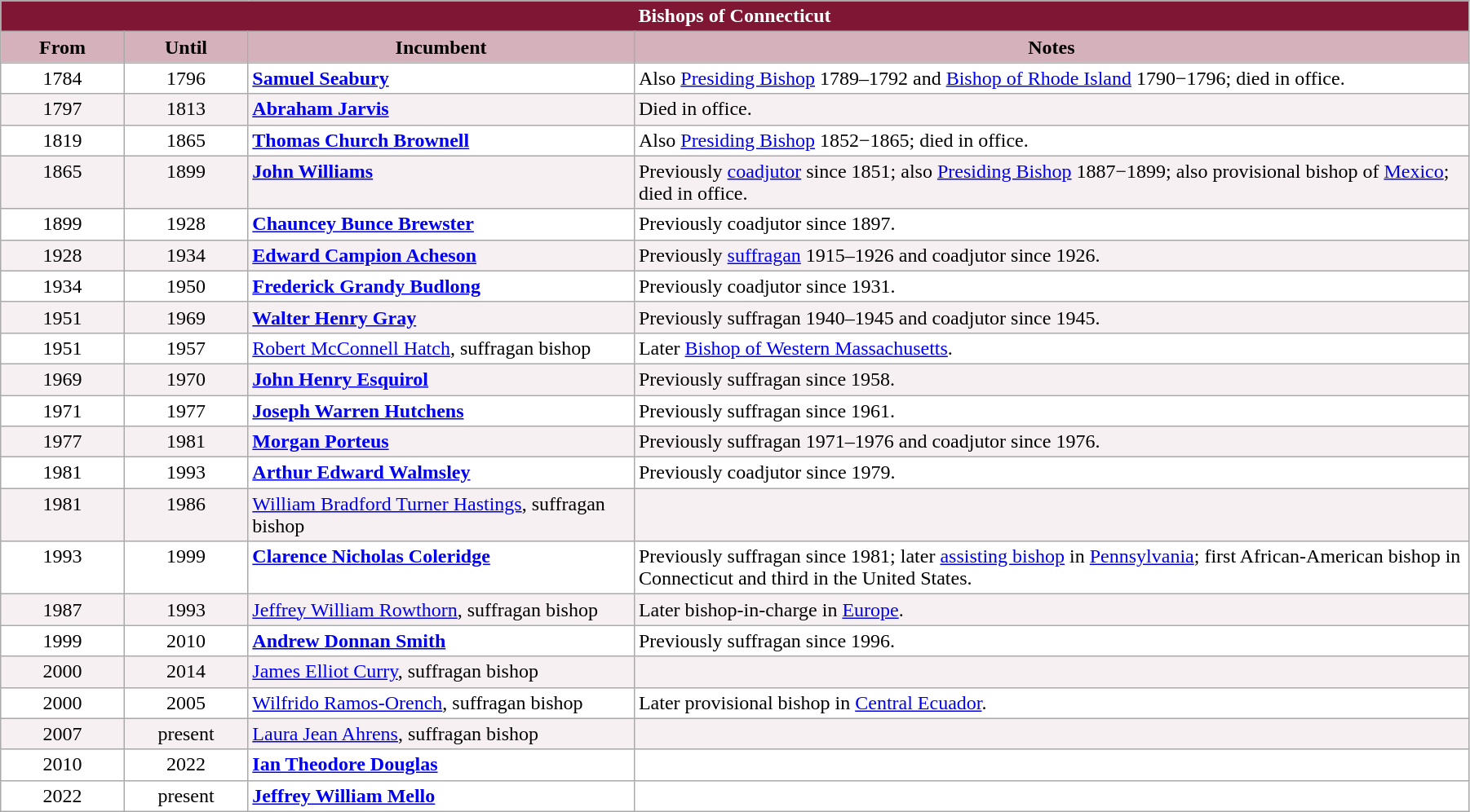<table class="wikitable" style="width: 95%;">
<tr>
<th colspan="4" style="background-color: #7F1734; color: white;">Bishops of Connecticut</th>
</tr>
<tr>
<th style="background-color: #D4B1BB; width: 8%;">From</th>
<th style="background-color: #D4B1BB; width: 8%;">Until</th>
<th style="background-color: #D4B1BB; width: 25%;">Incumbent</th>
<th style="background-color: #D4B1BB; width: 54%;">Notes</th>
</tr>
<tr valign="top" style="background-color: white;">
<td style="text-align: center;">1784</td>
<td style="text-align: center;">1796</td>
<td><strong><a href='#'>Samuel Seabury</a></strong></td>
<td>Also <a href='#'>Presiding Bishop</a> 1789–1792 and <a href='#'>Bishop of Rhode Island</a> 1790−1796; died in office.</td>
</tr>
<tr valign="top" style="background-color: #F7F0F2;">
<td style="text-align: center;">1797</td>
<td style="text-align: center;">1813</td>
<td><strong><a href='#'>Abraham Jarvis</a></strong></td>
<td>Died in office.</td>
</tr>
<tr valign="top" style="background-color: white;">
<td style="text-align: center;">1819</td>
<td style="text-align: center;">1865</td>
<td><strong><a href='#'>Thomas Church Brownell</a></strong></td>
<td>Also <a href='#'>Presiding Bishop</a> 1852−1865; died in office.</td>
</tr>
<tr valign="top" style="background-color: #F7F0F2;">
<td style="text-align: center;">1865</td>
<td style="text-align: center;">1899</td>
<td><strong><a href='#'>John Williams</a></strong></td>
<td>Previously <a href='#'>coadjutor</a> since 1851; also <a href='#'>Presiding Bishop</a> 1887−1899; also provisional bishop of <a href='#'>Mexico</a>; died in office.</td>
</tr>
<tr valign="top" style="background-color: white;">
<td style="text-align: center;">1899</td>
<td style="text-align: center;">1928</td>
<td><strong><a href='#'>Chauncey Bunce Brewster</a></strong></td>
<td>Previously coadjutor since 1897.</td>
</tr>
<tr valign="top" style="background-color: #F7F0F2;">
<td style="text-align: center;">1928</td>
<td style="text-align: center;">1934</td>
<td><strong><a href='#'>Edward Campion Acheson</a></strong></td>
<td>Previously <a href='#'>suffragan</a> 1915–1926 and coadjutor since 1926.</td>
</tr>
<tr valign="top" style="background-color: white;">
<td style="text-align: center;">1934</td>
<td style="text-align: center;">1950</td>
<td><strong><a href='#'>Frederick Grandy Budlong</a></strong></td>
<td>Previously coadjutor since 1931.</td>
</tr>
<tr valign="top" style="background-color: #F7F0F2;">
<td style="text-align: center;">1951</td>
<td style="text-align: center;">1969</td>
<td><strong><a href='#'>Walter Henry Gray</a></strong></td>
<td>Previously suffragan 1940–1945 and coadjutor since 1945.</td>
</tr>
<tr valign="top" style="background-color: white;">
<td style="text-align: center;">1951</td>
<td style="text-align: center;">1957</td>
<td><a href='#'>Robert McConnell Hatch</a>, suffragan bishop</td>
<td>Later <a href='#'>Bishop of Western Massachusetts</a>.</td>
</tr>
<tr valign="top" style="background-color: #F7F0F2;">
<td style="text-align: center;">1969</td>
<td style="text-align: center;">1970</td>
<td><strong><a href='#'>John Henry Esquirol</a></strong></td>
<td>Previously suffragan since 1958.</td>
</tr>
<tr valign="top" style="background-color: white;">
<td style="text-align: center;">1971</td>
<td style="text-align: center;">1977</td>
<td><strong><a href='#'>Joseph Warren Hutchens</a></strong></td>
<td>Previously suffragan since 1961.</td>
</tr>
<tr valign="top" style="background-color: #F7F0F2;">
<td style="text-align: center;">1977</td>
<td style="text-align: center;">1981</td>
<td><strong><a href='#'>Morgan Porteus</a></strong></td>
<td>Previously suffragan 1971–1976 and coadjutor since 1976.</td>
</tr>
<tr valign="top" style="background-color: white;">
<td style="text-align: center;">1981</td>
<td style="text-align: center;">1993</td>
<td><strong><a href='#'>Arthur Edward Walmsley</a></strong></td>
<td>Previously coadjutor since 1979.</td>
</tr>
<tr valign="top" style="background-color: #F7F0F2;">
<td style="text-align: center;">1981</td>
<td style="text-align: center;">1986</td>
<td><a href='#'>William Bradford Turner Hastings</a>, suffragan bishop</td>
<td></td>
</tr>
<tr valign="top" style="background-color: white;">
<td style="text-align: center;">1993</td>
<td style="text-align: center;">1999</td>
<td><strong><a href='#'>Clarence Nicholas Coleridge</a></strong></td>
<td>Previously suffragan since 1981; later <a href='#'>assisting bishop</a> in <a href='#'>Pennsylvania</a>; first African-American bishop in Connecticut and third in the United States.</td>
</tr>
<tr valign="top" style="background-color: #F7F0F2;">
<td style="text-align: center;">1987</td>
<td style="text-align: center;">1993</td>
<td><a href='#'>Jeffrey William Rowthorn</a>, suffragan bishop</td>
<td>Later bishop-in-charge in <a href='#'>Europe</a>.</td>
</tr>
<tr valign="top" style="background-color: white;">
<td style="text-align: center;">1999</td>
<td style="text-align: center;">2010</td>
<td><strong><a href='#'>Andrew Donnan Smith</a></strong></td>
<td>Previously suffragan since 1996.</td>
</tr>
<tr valign="top" style="background-color: #F7F0F2;">
<td style="text-align: center;">2000</td>
<td style="text-align: center;">2014</td>
<td><a href='#'>James Elliot Curry</a>, suffragan bishop</td>
<td></td>
</tr>
<tr valign="top" style="background-color: white;">
<td style="text-align: center;">2000</td>
<td style="text-align: center;">2005</td>
<td><a href='#'>Wilfrido Ramos-Orench</a>, suffragan bishop</td>
<td>Later provisional bishop in <a href='#'>Central Ecuador</a>.</td>
</tr>
<tr valign="top" style="background-color: #F7F0F2;">
<td style="text-align: center;">2007</td>
<td style="text-align: center;">present</td>
<td><a href='#'>Laura Jean Ahrens</a>, suffragan bishop</td>
<td></td>
</tr>
<tr valign="top" style="background-color: white;">
<td style="text-align: center;">2010</td>
<td style="text-align: center;">2022</td>
<td><strong><a href='#'>Ian Theodore Douglas</a></strong></td>
<td></td>
</tr>
<tr valign="top" style="background-color: white;">
<td style="text-align: center;">2022</td>
<td style="text-align: center;">present</td>
<td><strong><a href='#'>Jeffrey William Mello</a></strong></td>
<td></td>
</tr>
</table>
